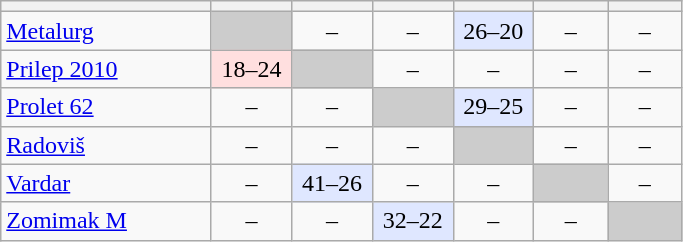<table class="wikitable" style="text-align: center;" width="455">
<tr>
<th width=160></th>
<th width=55></th>
<th width=55></th>
<th width=55></th>
<th width=55></th>
<th width=55></th>
<th width=55></th>
</tr>
<tr>
<td style="text-align: left;"><a href='#'>Metalurg</a></td>
<td bgcolor=#CCCCCC> </td>
<td>–</td>
<td>–</td>
<td bgcolor=#DFE7FF>26–20</td>
<td>–</td>
<td>–</td>
</tr>
<tr>
<td style="text-align: left;"><a href='#'>Prilep 2010</a></td>
<td bgcolor=#FFDFDF>18–24</td>
<td bgcolor=#CCCCCC> </td>
<td>–</td>
<td>–</td>
<td>–</td>
<td>–</td>
</tr>
<tr>
<td style="text-align: left;"><a href='#'>Prolet 62</a></td>
<td>–</td>
<td>–</td>
<td bgcolor=#CCCCCC> </td>
<td bgcolor=#DFE7FF>29–25</td>
<td>–</td>
<td>–</td>
</tr>
<tr>
<td style="text-align: left;"><a href='#'>Radoviš</a></td>
<td>–</td>
<td>–</td>
<td>–</td>
<td bgcolor=#CCCCCC> </td>
<td>–</td>
<td>–</td>
</tr>
<tr>
<td style="text-align: left;"><a href='#'>Vardar</a></td>
<td>–</td>
<td bgcolor=#DFE7FF>41–26</td>
<td>–</td>
<td>–</td>
<td bgcolor=#CCCCCC> </td>
<td>–</td>
</tr>
<tr>
<td style="text-align: left;"><a href='#'>Zomimak M</a></td>
<td>–</td>
<td>–</td>
<td bgcolor=#DFE7FF>32–22</td>
<td>–</td>
<td>–</td>
<td bgcolor=#CCCCCC> </td>
</tr>
</table>
